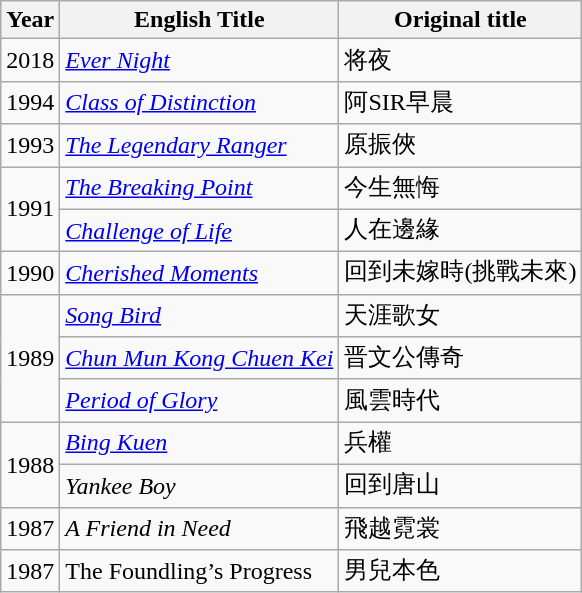<table class="wikitable sortable">
<tr>
<th>Year</th>
<th>English Title</th>
<th>Original title</th>
</tr>
<tr>
<td>2018</td>
<td><em><a href='#'>Ever Night</a></em></td>
<td>将夜</td>
</tr>
<tr>
<td>1994</td>
<td><em><a href='#'>Class of Distinction</a></em></td>
<td>阿SIR早晨</td>
</tr>
<tr>
<td>1993</td>
<td><em><a href='#'>The Legendary Ranger</a></em></td>
<td>原振俠</td>
</tr>
<tr>
<td rowspan="2">1991</td>
<td><em><a href='#'>The Breaking Point</a></em></td>
<td>今生無悔</td>
</tr>
<tr>
<td><em><a href='#'>Challenge of Life</a></em></td>
<td>人在邊緣</td>
</tr>
<tr>
<td>1990</td>
<td><em><a href='#'>Cherished Moments</a></em></td>
<td>回到未嫁時(挑戰未來)</td>
</tr>
<tr>
<td rowspan="3">1989</td>
<td><em><a href='#'>Song Bird</a></em></td>
<td>天涯歌女</td>
</tr>
<tr>
<td><em><a href='#'>Chun Mun Kong Chuen Kei</a></em></td>
<td>晋文公傳奇</td>
</tr>
<tr>
<td><em><a href='#'>Period of Glory</a></em></td>
<td>風雲時代</td>
</tr>
<tr>
<td rowspan="2">1988</td>
<td><em><a href='#'>Bing Kuen</a></em></td>
<td>兵權</td>
</tr>
<tr>
<td><em>Yankee Boy</em></td>
<td>回到唐山</td>
</tr>
<tr>
<td>1987</td>
<td><em>A Friend in Need</em></td>
<td>飛越霓裳</td>
</tr>
<tr>
<td>1987</td>
<td>The Foundling’s Progress</td>
<td>男兒本色</td>
</tr>
</table>
